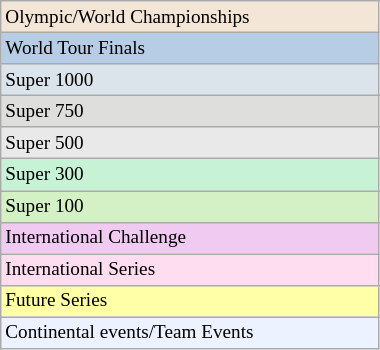<table class="wikitable" style="font-size:80%; width:20%">
<tr bgcolor="#F3E6D7">
<td>Olympic/World Championships</td>
</tr>
<tr bgcolor="#B6CDE5">
<td>World Tour Finals</td>
</tr>
<tr bgcolor="#DAE4EA">
<td>Super 1000</td>
</tr>
<tr bgcolor="#DEDEDC">
<td>Super 750</td>
</tr>
<tr bgcolor="#E9E9E9">
<td>Super 500</td>
</tr>
<tr bgcolor="#C7F2D5">
<td>Super 300</td>
</tr>
<tr bgcolor="#D4F1C5">
<td>Super 100</td>
</tr>
<tr bgcolor="#F0CAF0">
<td>International Challenge</td>
</tr>
<tr bgcolor="#FFDDF1">
<td>International Series</td>
</tr>
<tr bgcolor="#FFFFA8">
<td>Future Series</td>
</tr>
<tr bgcolor="#ECF2FF">
<td>Continental events/Team Events</td>
</tr>
</table>
